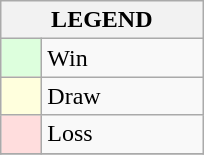<table class="wikitable">
<tr>
<th colspan="2">LEGEND</th>
</tr>
<tr>
<td style="background:#ddffdd;" width=20> </td>
<td width=100>Win</td>
</tr>
<tr>
<td style="background:#ffffdd"  width=20> </td>
<td width=100>Draw</td>
</tr>
<tr>
<td style="background:#ffdddd;" width=20> </td>
<td width=100>Loss</td>
</tr>
<tr>
</tr>
</table>
